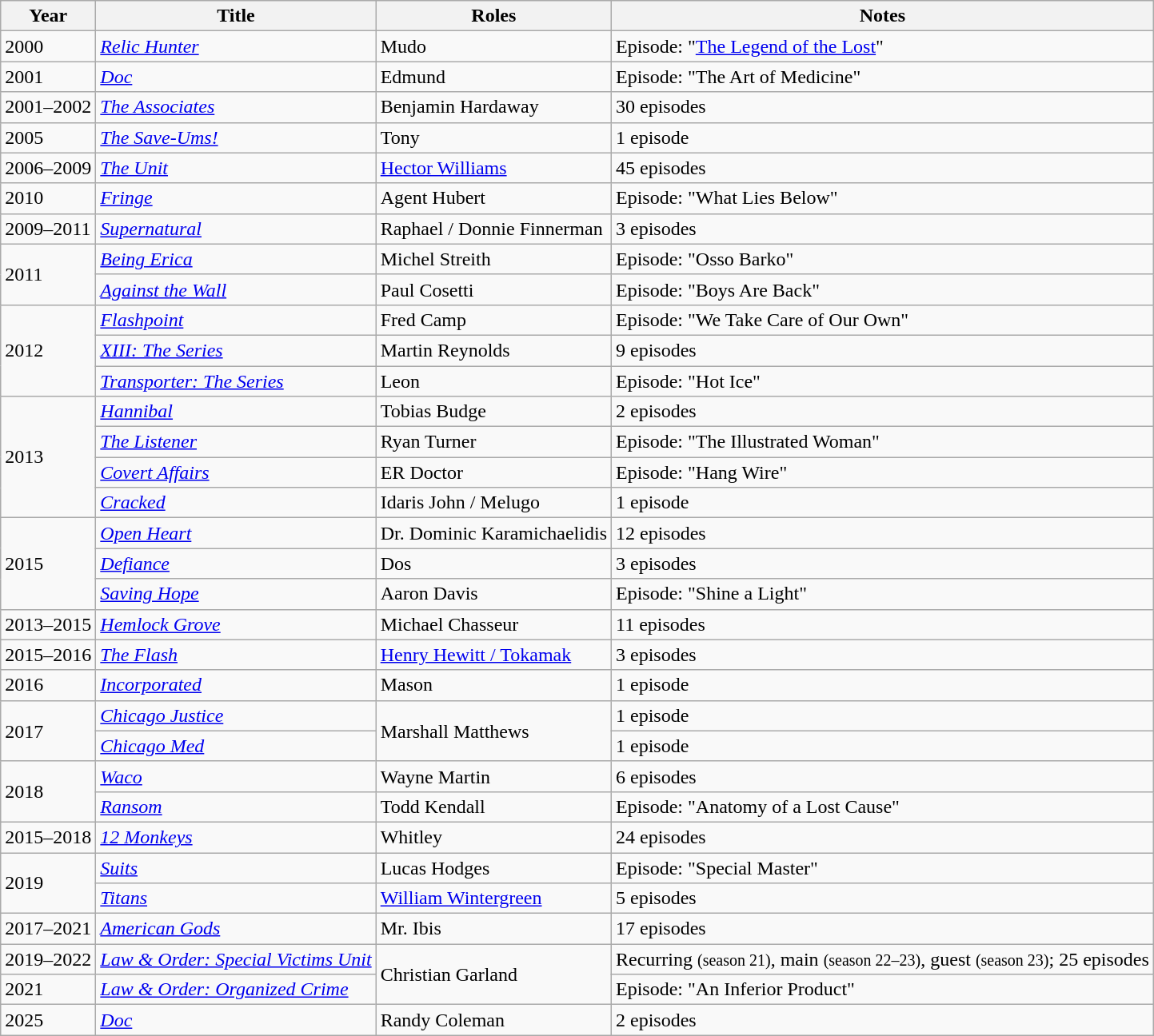<table class="wikitable sortable">
<tr>
<th>Year</th>
<th>Title</th>
<th>Roles</th>
<th class="unsortable">Notes</th>
</tr>
<tr>
<td>2000</td>
<td><em><a href='#'>Relic Hunter</a></em></td>
<td>Mudo</td>
<td>Episode: "<a href='#'>The Legend of the Lost</a>"</td>
</tr>
<tr>
<td>2001</td>
<td><em><a href='#'>Doc</a></em></td>
<td>Edmund</td>
<td>Episode: "The Art of Medicine"</td>
</tr>
<tr>
<td>2001–2002</td>
<td data-sort-value="Associates, The"><em><a href='#'>The Associates</a></em></td>
<td>Benjamin Hardaway</td>
<td>30 episodes</td>
</tr>
<tr>
<td>2005</td>
<td data-sort-value="Save-Ums!, The"><em><a href='#'>The Save-Ums!</a></em></td>
<td>Tony</td>
<td>1 episode</td>
</tr>
<tr>
<td>2006–2009</td>
<td data-sort-value="Unit, The"><em><a href='#'>The Unit</a></em></td>
<td><a href='#'>Hector Williams</a></td>
<td>45 episodes</td>
</tr>
<tr>
<td>2010</td>
<td><em><a href='#'>Fringe</a></em></td>
<td>Agent Hubert</td>
<td>Episode: "What Lies Below"</td>
</tr>
<tr>
<td>2009–2011</td>
<td><em><a href='#'>Supernatural</a></em></td>
<td>Raphael / Donnie Finnerman</td>
<td>3 episodes</td>
</tr>
<tr>
<td rowspan="2">2011</td>
<td><em><a href='#'>Being Erica</a></em></td>
<td>Michel Streith</td>
<td>Episode: "Osso Barko"</td>
</tr>
<tr>
<td><em><a href='#'>Against the Wall</a></em></td>
<td>Paul Cosetti</td>
<td>Episode: "Boys Are Back"</td>
</tr>
<tr>
<td rowspan="3">2012</td>
<td><em><a href='#'>Flashpoint</a></em></td>
<td>Fred Camp</td>
<td>Episode: "We Take Care of Our Own"</td>
</tr>
<tr>
<td><em><a href='#'>XIII: The Series</a></em></td>
<td>Martin Reynolds</td>
<td>9 episodes</td>
</tr>
<tr>
<td><em><a href='#'>Transporter: The Series</a></em></td>
<td>Leon</td>
<td>Episode: "Hot Ice"</td>
</tr>
<tr>
<td rowspan="4">2013</td>
<td><em><a href='#'>Hannibal</a></em></td>
<td>Tobias Budge</td>
<td>2 episodes</td>
</tr>
<tr>
<td data-sort-value="Listener, The"><em><a href='#'>The Listener</a></em></td>
<td>Ryan Turner</td>
<td>Episode: "The Illustrated Woman"</td>
</tr>
<tr>
<td><em><a href='#'>Covert Affairs</a></em></td>
<td>ER Doctor</td>
<td>Episode: "Hang Wire"</td>
</tr>
<tr>
<td><em><a href='#'>Cracked</a></em></td>
<td>Idaris John / Melugo</td>
<td>1 episode</td>
</tr>
<tr>
<td rowspan="3">2015</td>
<td><em><a href='#'>Open Heart</a></em></td>
<td>Dr. Dominic Karamichaelidis</td>
<td>12 episodes</td>
</tr>
<tr>
<td><em><a href='#'>Defiance</a></em></td>
<td>Dos</td>
<td>3 episodes</td>
</tr>
<tr>
<td><em><a href='#'>Saving Hope</a></em></td>
<td>Aaron Davis</td>
<td>Episode: "Shine a Light"</td>
</tr>
<tr>
<td>2013–2015</td>
<td><em><a href='#'>Hemlock Grove</a></em></td>
<td>Michael Chasseur</td>
<td>11 episodes</td>
</tr>
<tr>
<td>2015–2016</td>
<td data-sort-value="Flash, The"><em><a href='#'>The Flash</a></em></td>
<td><a href='#'>Henry Hewitt / Tokamak</a></td>
<td>3 episodes</td>
</tr>
<tr>
<td>2016</td>
<td><em><a href='#'>Incorporated</a></em></td>
<td>Mason</td>
<td>1 episode</td>
</tr>
<tr>
<td rowspan="2">2017</td>
<td><em><a href='#'>Chicago Justice</a></em></td>
<td rowspan=2>Marshall Matthews</td>
<td>1 episode</td>
</tr>
<tr>
<td><em><a href='#'>Chicago Med</a></em></td>
<td>1 episode</td>
</tr>
<tr>
<td rowspan="2">2018</td>
<td><em><a href='#'>Waco</a></em></td>
<td>Wayne Martin</td>
<td>6 episodes</td>
</tr>
<tr>
<td><em><a href='#'>Ransom</a></em></td>
<td>Todd Kendall</td>
<td>Episode: "Anatomy of a Lost Cause"</td>
</tr>
<tr>
<td>2015–2018</td>
<td><em><a href='#'>12 Monkeys</a></em></td>
<td>Whitley</td>
<td>24 episodes</td>
</tr>
<tr>
<td rowspan="2">2019</td>
<td><em><a href='#'>Suits</a></em></td>
<td>Lucas Hodges</td>
<td>Episode: "Special Master"</td>
</tr>
<tr>
<td><em><a href='#'>Titans</a></em></td>
<td><a href='#'>William Wintergreen</a></td>
<td>5 episodes</td>
</tr>
<tr>
<td>2017–2021</td>
<td><em><a href='#'>American Gods</a></em></td>
<td>Mr. Ibis</td>
<td>17 episodes</td>
</tr>
<tr>
<td>2019–2022</td>
<td><em><a href='#'>Law & Order: Special Victims Unit</a></em></td>
<td rowspan=2>Christian Garland</td>
<td>Recurring <small>(season 21)</small>, main <small>(season 22–23)</small>, guest <small>(season 23)</small>; 25 episodes</td>
</tr>
<tr>
<td>2021</td>
<td><em><a href='#'>Law & Order: Organized Crime</a></em></td>
<td>Episode: "An Inferior Product"</td>
</tr>
<tr>
<td>2025</td>
<td><em><a href='#'>Doc</a></em></td>
<td>Randy Coleman</td>
<td>2 episodes</td>
</tr>
</table>
